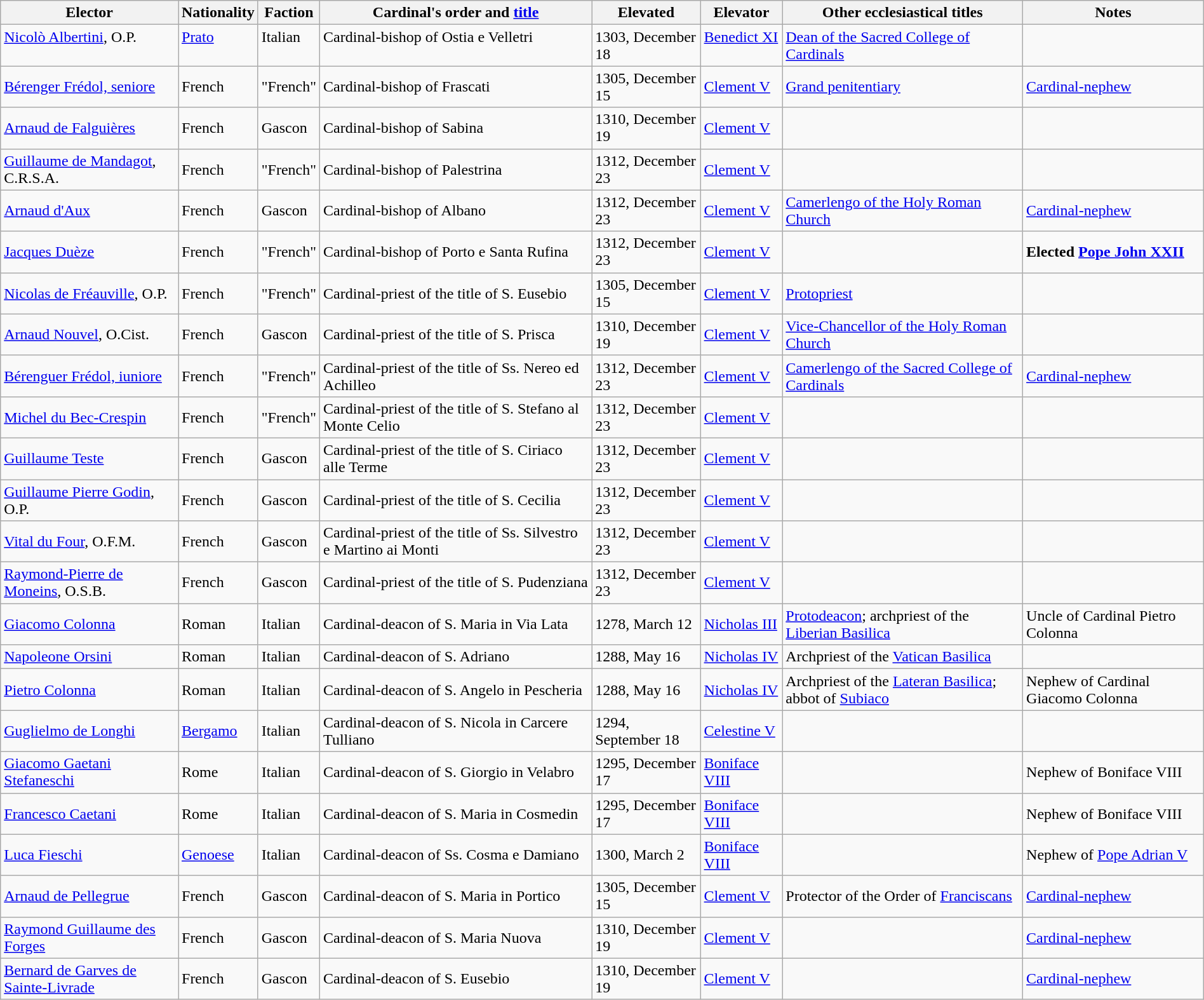<table class="wikitable sortable collapsible" style="width:100%">
<tr>
<th width="*">Elector</th>
<th width="*">Nationality</th>
<th width="*">Faction</th>
<th width="*">Cardinal's order and <a href='#'>title</a></th>
<th width="*">Elevated</th>
<th width="*">Elevator</th>
<th width="*">Other ecclesiastical titles</th>
<th width="*">Notes</th>
</tr>
<tr valign="top">
<td><a href='#'>Nicolò Albertini</a>, O.P.</td>
<td><a href='#'>Prato</a></td>
<td>Italian</td>
<td>Cardinal-bishop of Ostia e Velletri</td>
<td>1303, December 18</td>
<td><a href='#'>Benedict XI</a></td>
<td><a href='#'>Dean of the Sacred College of Cardinals</a></td>
<td></td>
</tr>
<tr>
<td><a href='#'>Bérenger Frédol, seniore</a></td>
<td>French</td>
<td>"French"</td>
<td>Cardinal-bishop of Frascati</td>
<td>1305, December 15</td>
<td><a href='#'>Clement V</a></td>
<td><a href='#'>Grand penitentiary</a></td>
<td><a href='#'>Cardinal-nephew</a></td>
</tr>
<tr>
<td><a href='#'>Arnaud de Falguières</a></td>
<td>French</td>
<td>Gascon</td>
<td>Cardinal-bishop of Sabina</td>
<td>1310, December 19</td>
<td><a href='#'>Clement V</a></td>
<td></td>
<td></td>
</tr>
<tr>
<td><a href='#'>Guillaume de Mandagot</a>, C.R.S.A.</td>
<td>French</td>
<td>"French"</td>
<td>Cardinal-bishop of Palestrina</td>
<td>1312, December 23</td>
<td><a href='#'>Clement V</a></td>
<td></td>
<td></td>
</tr>
<tr>
<td><a href='#'>Arnaud d'Aux</a></td>
<td>French</td>
<td>Gascon</td>
<td>Cardinal-bishop of Albano</td>
<td>1312, December 23</td>
<td><a href='#'>Clement V</a></td>
<td><a href='#'>Camerlengo of the Holy Roman Church</a></td>
<td><a href='#'>Cardinal-nephew</a></td>
</tr>
<tr>
<td><a href='#'>Jacques Duèze</a></td>
<td>French</td>
<td>"French"</td>
<td>Cardinal-bishop of Porto e Santa Rufina</td>
<td>1312, December 23</td>
<td><a href='#'>Clement V</a></td>
<td></td>
<td><strong>Elected <a href='#'>Pope John XXII</a></strong></td>
</tr>
<tr>
<td><a href='#'>Nicolas de Fréauville</a>, O.P.</td>
<td>French</td>
<td>"French"</td>
<td>Cardinal-priest of the title of S. Eusebio</td>
<td>1305, December 15</td>
<td><a href='#'>Clement V</a></td>
<td><a href='#'>Protopriest</a></td>
<td></td>
</tr>
<tr>
<td><a href='#'>Arnaud Nouvel</a>, O.Cist.</td>
<td>French</td>
<td>Gascon</td>
<td>Cardinal-priest of the title of S. Prisca</td>
<td>1310, December 19</td>
<td><a href='#'>Clement V</a></td>
<td><a href='#'>Vice-Chancellor of the Holy Roman Church</a></td>
<td></td>
</tr>
<tr>
<td><a href='#'>Bérenguer Frédol, iuniore</a></td>
<td>French</td>
<td>"French"</td>
<td>Cardinal-priest of the title of Ss. Nereo ed Achilleo</td>
<td>1312, December 23</td>
<td><a href='#'>Clement V</a></td>
<td><a href='#'>Camerlengo of the Sacred College of Cardinals</a></td>
<td><a href='#'>Cardinal-nephew</a></td>
</tr>
<tr>
<td><a href='#'>Michel du Bec-Crespin</a></td>
<td>French</td>
<td>"French"</td>
<td>Cardinal-priest of the title of S. Stefano al Monte Celio</td>
<td>1312, December 23</td>
<td><a href='#'>Clement V</a></td>
<td></td>
<td></td>
</tr>
<tr>
<td><a href='#'>Guillaume Teste</a></td>
<td>French</td>
<td>Gascon</td>
<td>Cardinal-priest of the title of S. Ciriaco alle Terme</td>
<td>1312, December 23</td>
<td><a href='#'>Clement V</a></td>
<td></td>
<td></td>
</tr>
<tr>
<td><a href='#'>Guillaume Pierre Godin</a>, O.P.</td>
<td>French</td>
<td>Gascon</td>
<td>Cardinal-priest of the title of S. Cecilia</td>
<td>1312, December 23</td>
<td><a href='#'>Clement V</a></td>
<td></td>
<td></td>
</tr>
<tr>
<td><a href='#'>Vital du Four</a>, O.F.M.</td>
<td>French</td>
<td>Gascon</td>
<td>Cardinal-priest of the title of Ss. Silvestro e Martino ai Monti</td>
<td>1312, December 23</td>
<td><a href='#'>Clement V</a></td>
<td></td>
<td></td>
</tr>
<tr>
<td><a href='#'>Raymond-Pierre de Moneins</a>, O.S.B.</td>
<td>French</td>
<td>Gascon</td>
<td>Cardinal-priest of the title of S. Pudenziana</td>
<td>1312, December 23</td>
<td><a href='#'>Clement V</a></td>
<td></td>
<td></td>
</tr>
<tr>
<td><a href='#'>Giacomo Colonna</a></td>
<td>Roman</td>
<td>Italian</td>
<td>Cardinal-deacon of S. Maria in Via Lata</td>
<td>1278, March 12</td>
<td><a href='#'>Nicholas III</a></td>
<td><a href='#'>Protodeacon</a>; archpriest of the <a href='#'>Liberian Basilica</a></td>
<td>Uncle of Cardinal Pietro Colonna</td>
</tr>
<tr>
<td><a href='#'>Napoleone Orsini</a></td>
<td>Roman</td>
<td>Italian</td>
<td>Cardinal-deacon of S. Adriano</td>
<td>1288, May 16</td>
<td><a href='#'>Nicholas IV</a></td>
<td>Archpriest of the <a href='#'>Vatican Basilica</a></td>
<td></td>
</tr>
<tr>
<td><a href='#'>Pietro Colonna</a></td>
<td>Roman</td>
<td>Italian</td>
<td>Cardinal-deacon of S. Angelo in Pescheria</td>
<td>1288, May 16</td>
<td><a href='#'>Nicholas IV</a></td>
<td>Archpriest of the <a href='#'>Lateran Basilica</a>; abbot of <a href='#'>Subiaco</a></td>
<td>Nephew of Cardinal Giacomo Colonna</td>
</tr>
<tr>
<td><a href='#'>Guglielmo de Longhi</a></td>
<td><a href='#'>Bergamo</a></td>
<td>Italian</td>
<td>Cardinal-deacon of S. Nicola in Carcere Tulliano</td>
<td>1294, September 18</td>
<td><a href='#'>Celestine V</a></td>
<td></td>
<td></td>
</tr>
<tr>
<td><a href='#'>Giacomo Gaetani Stefaneschi</a></td>
<td>Rome</td>
<td>Italian</td>
<td>Cardinal-deacon of S. Giorgio in Velabro</td>
<td>1295, December 17</td>
<td><a href='#'>Boniface VIII</a></td>
<td></td>
<td>Nephew of Boniface VIII</td>
</tr>
<tr>
<td><a href='#'>Francesco Caetani</a></td>
<td>Rome</td>
<td>Italian</td>
<td>Cardinal-deacon of S. Maria in Cosmedin</td>
<td>1295, December 17</td>
<td><a href='#'>Boniface VIII</a></td>
<td></td>
<td>Nephew of Boniface VIII</td>
</tr>
<tr>
<td><a href='#'>Luca Fieschi</a></td>
<td><a href='#'>Genoese</a></td>
<td>Italian</td>
<td>Cardinal-deacon of Ss. Cosma e Damiano</td>
<td>1300, March 2</td>
<td><a href='#'>Boniface VIII</a></td>
<td></td>
<td>Nephew of <a href='#'>Pope Adrian V</a></td>
</tr>
<tr>
<td><a href='#'>Arnaud de Pellegrue</a></td>
<td>French</td>
<td>Gascon</td>
<td>Cardinal-deacon of S. Maria in Portico</td>
<td>1305, December 15</td>
<td><a href='#'>Clement V</a></td>
<td>Protector of the Order of <a href='#'>Franciscans</a></td>
<td><a href='#'>Cardinal-nephew</a></td>
</tr>
<tr>
<td><a href='#'>Raymond Guillaume des Forges</a></td>
<td>French</td>
<td>Gascon</td>
<td>Cardinal-deacon of S. Maria Nuova</td>
<td>1310, December 19</td>
<td><a href='#'>Clement V</a></td>
<td></td>
<td><a href='#'>Cardinal-nephew</a></td>
</tr>
<tr>
<td><a href='#'>Bernard de Garves de Sainte-Livrade</a></td>
<td>French</td>
<td>Gascon</td>
<td>Cardinal-deacon of S. Eusebio</td>
<td>1310, December 19</td>
<td><a href='#'>Clement V</a></td>
<td></td>
<td><a href='#'>Cardinal-nephew</a></td>
</tr>
</table>
